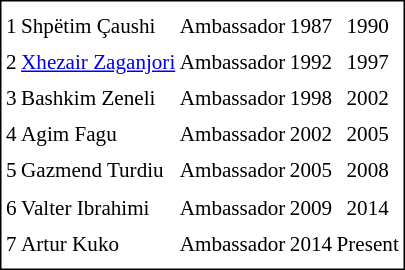<table cellpadding="0" cellspacing="3" style="border:1px solid #000000; font-size:88%; line-height: 1.5em;">
<tr>
<td><strong></strong></td>
<td><strong></strong></td>
<td><strong></strong></td>
<td colspan="2"></td>
</tr>
<tr>
<td align=center>1</td>
<td>Shpëtim Çaushi</td>
<td>Ambassador</td>
<td align=center>1987</td>
<td align=center>1990</td>
</tr>
<tr>
<td align=center>2</td>
<td><a href='#'>Xhezair Zaganjori</a></td>
<td>Ambassador</td>
<td align=center>1992</td>
<td align=center>1997</td>
</tr>
<tr>
<td align=center>3</td>
<td>Bashkim Zeneli</td>
<td>Ambassador</td>
<td align=center>1998</td>
<td align=center>2002</td>
</tr>
<tr>
<td align=center>4</td>
<td>Agim Fagu</td>
<td>Ambassador</td>
<td align=center>2002</td>
<td align=center>2005</td>
</tr>
<tr>
<td align=center>5</td>
<td>Gazmend Turdiu</td>
<td>Ambassador</td>
<td align=center>2005</td>
<td align=center>2008</td>
</tr>
<tr>
<td align=center>6</td>
<td>Valter Ibrahimi</td>
<td>Ambassador</td>
<td align=center>2009</td>
<td align=center>2014</td>
</tr>
<tr>
<td align=center>7</td>
<td>Artur Kuko</td>
<td>Ambassador</td>
<td align=center>2014</td>
<td align=center>Present</td>
</tr>
<tr>
</tr>
</table>
